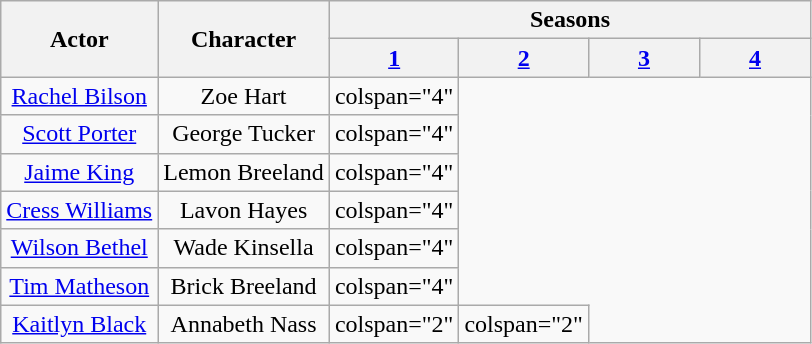<table class="wikitable">
<tr>
<th rowspan="2">Actor</th>
<th rowspan="2">Character</th>
<th colspan="4">Seasons</th>
</tr>
<tr>
<th style="width:50pt;"><a href='#'>1</a></th>
<th style="width:50pt;"><a href='#'>2</a></th>
<th style="width:50pt;"><a href='#'>3</a></th>
<th style="width:50pt;"><a href='#'>4</a></th>
</tr>
<tr>
<td align="center"><a href='#'>Rachel Bilson</a></td>
<td align="center">Zoe Hart</td>
<td>colspan="4" </td>
</tr>
<tr>
<td align="center"><a href='#'>Scott Porter</a></td>
<td align="center">George Tucker</td>
<td>colspan="4" </td>
</tr>
<tr>
<td align="center"><a href='#'>Jaime King</a></td>
<td align="center">Lemon Breeland</td>
<td>colspan="4" </td>
</tr>
<tr>
<td align="center"><a href='#'>Cress Williams</a></td>
<td align="center">Lavon Hayes</td>
<td>colspan="4" </td>
</tr>
<tr>
<td align="center"><a href='#'>Wilson Bethel</a></td>
<td align="center">Wade Kinsella</td>
<td>colspan="4" </td>
</tr>
<tr>
<td align="center"><a href='#'>Tim Matheson</a></td>
<td align="center">Brick Breeland</td>
<td>colspan="4" </td>
</tr>
<tr>
<td align="center"><a href='#'>Kaitlyn Black</a></td>
<td align="center">Annabeth Nass</td>
<td>colspan="2" </td>
<td>colspan="2" </td>
</tr>
</table>
